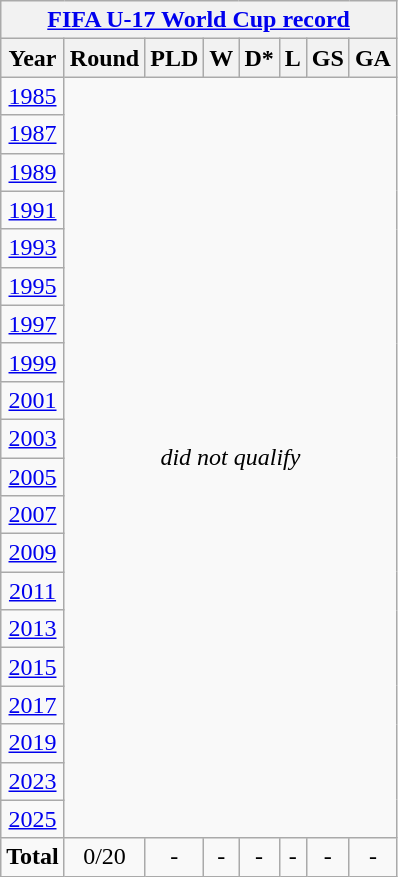<table class="wikitable" style="text-align: center;">
<tr>
<th colspan=9><a href='#'>FIFA U-17 World Cup record</a></th>
</tr>
<tr>
<th>Year</th>
<th>Round</th>
<th>PLD</th>
<th>W</th>
<th>D*</th>
<th>L</th>
<th>GS</th>
<th>GA</th>
</tr>
<tr>
<td> <a href='#'>1985</a></td>
<td colspan=8 rowspan=20><em>did not qualify</em></td>
</tr>
<tr>
<td> <a href='#'>1987</a></td>
</tr>
<tr>
<td> <a href='#'>1989</a></td>
</tr>
<tr>
<td> <a href='#'>1991</a></td>
</tr>
<tr>
<td> <a href='#'>1993</a></td>
</tr>
<tr>
<td> <a href='#'>1995</a></td>
</tr>
<tr>
<td> <a href='#'>1997</a></td>
</tr>
<tr>
<td> <a href='#'>1999</a></td>
</tr>
<tr>
<td> <a href='#'>2001</a></td>
</tr>
<tr>
<td> <a href='#'>2003</a></td>
</tr>
<tr>
<td> <a href='#'>2005</a></td>
</tr>
<tr>
<td> <a href='#'>2007</a></td>
</tr>
<tr>
<td> <a href='#'>2009</a></td>
</tr>
<tr>
<td> <a href='#'>2011</a></td>
</tr>
<tr>
<td> <a href='#'>2013</a></td>
</tr>
<tr>
<td> <a href='#'>2015</a></td>
</tr>
<tr>
<td> <a href='#'>2017</a></td>
</tr>
<tr>
<td> <a href='#'>2019</a></td>
</tr>
<tr>
<td> <a href='#'>2023</a></td>
</tr>
<tr>
<td> <a href='#'>2025</a></td>
</tr>
<tr>
<td><strong>Total</strong></td>
<td>0/20</td>
<td>-</td>
<td>-</td>
<td>-</td>
<td>-</td>
<td>-</td>
<td>-</td>
</tr>
</table>
